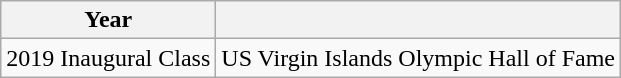<table class="wikitable">
<tr>
<th>Year</th>
<th></th>
</tr>
<tr>
<td>2019 Inaugural Class</td>
<td>US Virgin Islands Olympic Hall of Fame</td>
</tr>
</table>
